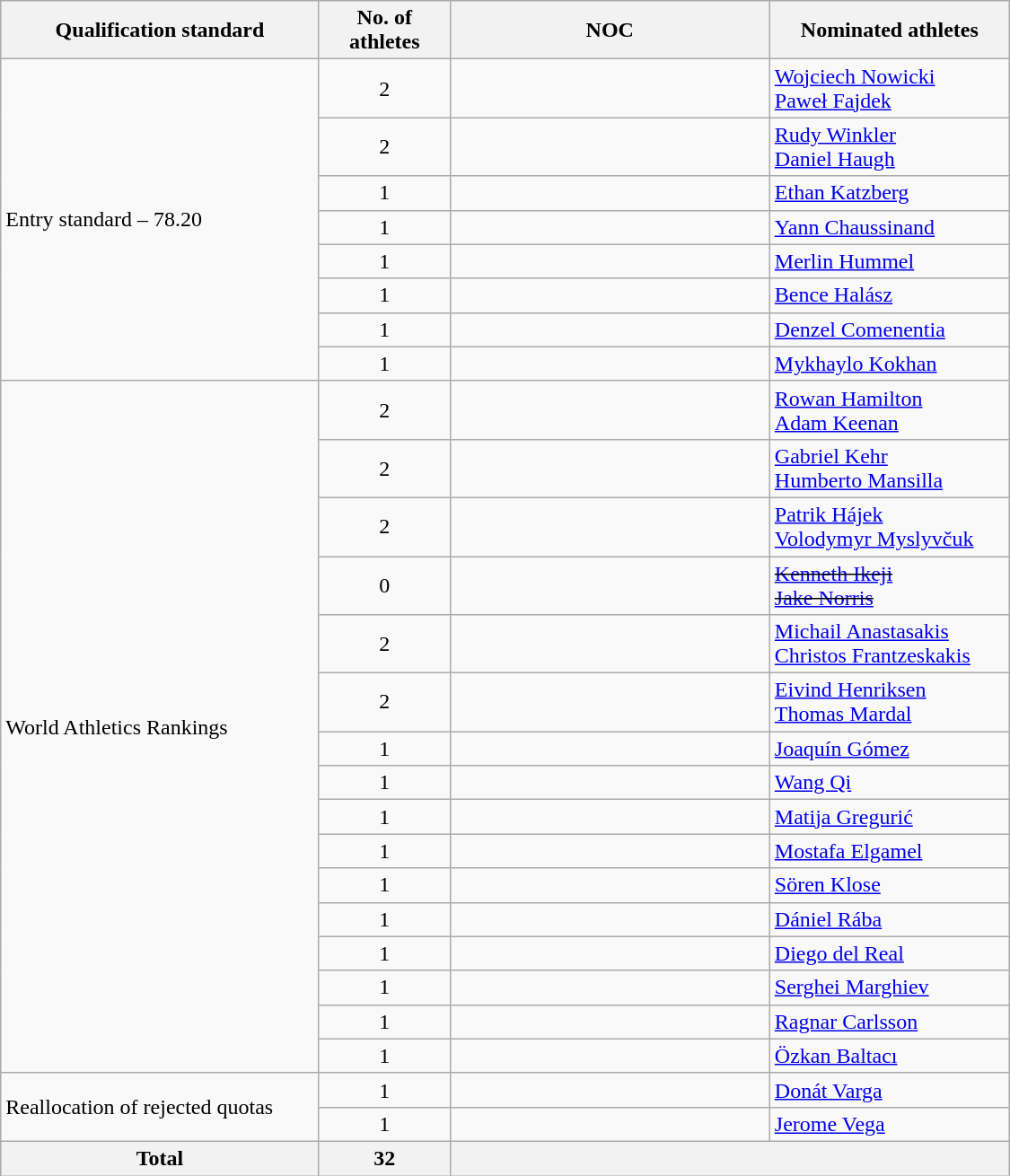<table class="wikitable sortable" style="text-align:left; width:750px;">
<tr>
<th>Qualification standard</th>
<th width=90>No. of athletes</th>
<th width=230>NOC</th>
<th>Nominated athletes</th>
</tr>
<tr>
<td rowspan="8">Entry standard – 78.20</td>
<td align=center>2</td>
<td></td>
<td><a href='#'>Wojciech Nowicki</a><br><a href='#'>Paweł Fajdek</a></td>
</tr>
<tr>
<td align=center>2</td>
<td></td>
<td><a href='#'>Rudy Winkler</a><br><a href='#'>Daniel Haugh</a></td>
</tr>
<tr>
<td align=center>1</td>
<td></td>
<td><a href='#'>Ethan Katzberg</a></td>
</tr>
<tr>
<td align=center>1</td>
<td></td>
<td><a href='#'>Yann Chaussinand</a></td>
</tr>
<tr>
<td align=center>1</td>
<td></td>
<td><a href='#'>Merlin Hummel</a></td>
</tr>
<tr>
<td align=center>1</td>
<td></td>
<td><a href='#'>Bence Halász</a></td>
</tr>
<tr>
<td align=center>1</td>
<td></td>
<td><a href='#'>Denzel Comenentia</a></td>
</tr>
<tr>
<td align=center>1</td>
<td></td>
<td><a href='#'>Mykhaylo Kokhan</a></td>
</tr>
<tr>
<td rowspan=16>World Athletics Rankings</td>
<td align=center>2</td>
<td></td>
<td><a href='#'>Rowan Hamilton</a><br><a href='#'>Adam Keenan</a></td>
</tr>
<tr>
<td align=center>2</td>
<td></td>
<td><a href='#'>Gabriel Kehr</a><br><a href='#'>Humberto Mansilla</a></td>
</tr>
<tr>
<td align=center>2</td>
<td></td>
<td><a href='#'>Patrik Hájek</a><br><a href='#'>Volodymyr Myslyvčuk</a></td>
</tr>
<tr>
<td align=center>0</td>
<td><s></s></td>
<td><s><a href='#'>Kenneth Ikeji</a></s><br><s><a href='#'>Jake Norris</a></s></td>
</tr>
<tr>
<td align=center>2</td>
<td></td>
<td><a href='#'>Michail Anastasakis</a><br><a href='#'>Christos Frantzeskakis</a></td>
</tr>
<tr>
<td align=center>2</td>
<td></td>
<td><a href='#'>Eivind Henriksen</a><br><a href='#'>Thomas Mardal</a></td>
</tr>
<tr>
<td align=center>1</td>
<td></td>
<td><a href='#'>Joaquín Gómez</a></td>
</tr>
<tr>
<td align=center>1</td>
<td></td>
<td><a href='#'>Wang Qi</a></td>
</tr>
<tr>
<td align=center>1</td>
<td></td>
<td><a href='#'>Matija Gregurić</a></td>
</tr>
<tr>
<td align=center>1</td>
<td></td>
<td><a href='#'>Mostafa Elgamel</a></td>
</tr>
<tr>
<td align=center>1</td>
<td></td>
<td><a href='#'>Sören Klose</a></td>
</tr>
<tr>
<td align=center>1</td>
<td></td>
<td><a href='#'>Dániel Rába</a></td>
</tr>
<tr>
<td align=center>1</td>
<td></td>
<td><a href='#'>Diego del Real</a></td>
</tr>
<tr>
<td align=center>1</td>
<td></td>
<td><a href='#'>Serghei Marghiev</a></td>
</tr>
<tr>
<td align=center>1</td>
<td></td>
<td><a href='#'>Ragnar Carlsson</a></td>
</tr>
<tr>
<td align=center>1</td>
<td></td>
<td><a href='#'>Özkan Baltacı</a></td>
</tr>
<tr>
<td rowspan=2>Reallocation of rejected quotas</td>
<td align=center>1</td>
<td></td>
<td><a href='#'>Donát Varga</a></td>
</tr>
<tr>
<td align=center>1</td>
<td></td>
<td><a href='#'>Jerome Vega</a></td>
</tr>
<tr>
<th>Total</th>
<th>32</th>
<th colspan=2></th>
</tr>
</table>
